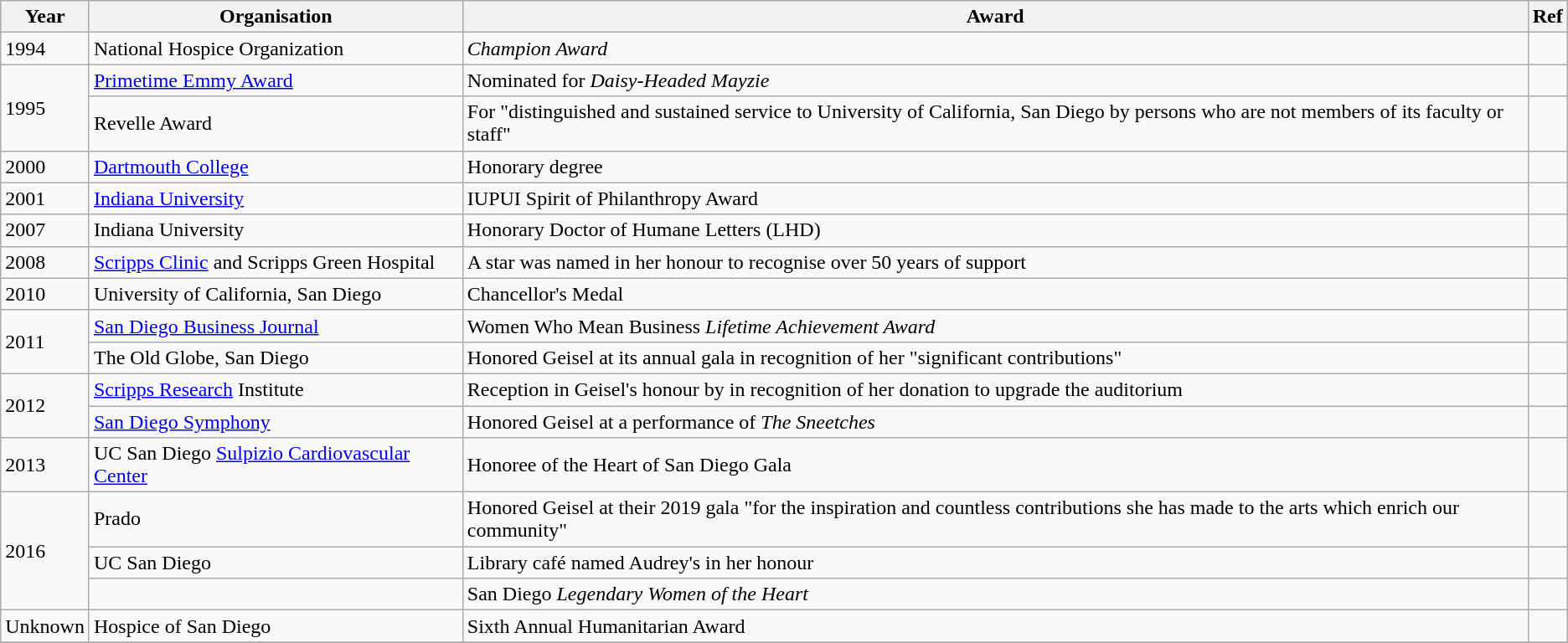<table class=wikitable>
<tr>
<th>Year</th>
<th>Organisation</th>
<th>Award</th>
<th>Ref</th>
</tr>
<tr>
<td>1994</td>
<td>National Hospice Organization</td>
<td><em>Champion Award</em></td>
<td></td>
</tr>
<tr>
<td rowspan="2">1995</td>
<td><a href='#'>Primetime Emmy Award</a></td>
<td>Nominated for <em>Daisy-Headed Mayzie</em></td>
<td></td>
</tr>
<tr>
<td>Revelle Award</td>
<td>For "distinguished and sustained service to University of California, San Diego by persons who are not members of its faculty or staff"</td>
<td></td>
</tr>
<tr>
<td>2000</td>
<td><a href='#'>Dartmouth College</a></td>
<td>Honorary degree</td>
<td></td>
</tr>
<tr>
<td>2001</td>
<td><a href='#'>Indiana University</a></td>
<td>IUPUI Spirit of Philanthropy Award</td>
<td></td>
</tr>
<tr>
<td>2007</td>
<td>Indiana University</td>
<td>Honorary Doctor of Humane Letters (LHD)</td>
<td></td>
</tr>
<tr>
<td>2008</td>
<td><a href='#'>Scripps Clinic</a> and Scripps Green Hospital</td>
<td>A star was named in her honour to recognise over 50 years of support</td>
<td></td>
</tr>
<tr>
<td>2010</td>
<td>University of California, San Diego</td>
<td>Chancellor's Medal</td>
<td></td>
</tr>
<tr>
<td rowspan="2">2011</td>
<td><a href='#'>San Diego Business Journal</a></td>
<td>Women Who Mean Business <em>Lifetime Achievement Award</em></td>
<td></td>
</tr>
<tr>
<td>The Old Globe, San Diego</td>
<td>Honored Geisel at its annual gala in recognition of her "significant contributions"</td>
<td></td>
</tr>
<tr>
<td rowspan="2">2012</td>
<td><a href='#'>Scripps Research</a> Institute</td>
<td>Reception in Geisel's honour by  in recognition of her donation to upgrade the auditorium</td>
<td></td>
</tr>
<tr>
<td><a href='#'>San Diego Symphony</a></td>
<td>Honored Geisel at a performance of <em>The Sneetches</em></td>
<td></td>
</tr>
<tr>
<td>2013</td>
<td>UC San Diego <a href='#'>Sulpizio Cardiovascular Center</a></td>
<td>Honoree of the Heart of San Diego Gala</td>
<td></td>
</tr>
<tr>
<td rowspan="3">2016</td>
<td>Prado</td>
<td>Honored Geisel at their 2019 gala "for the inspiration and countless contributions she has made to the arts which enrich our community"</td>
<td></td>
</tr>
<tr>
<td>UC San Diego</td>
<td>Library café named Audrey's in her honour</td>
<td></td>
</tr>
<tr>
<td></td>
<td>San Diego <em>Legendary Women of the Heart</em></td>
<td></td>
</tr>
<tr>
<td>Unknown</td>
<td>Hospice of San Diego</td>
<td>Sixth Annual Humanitarian Award</td>
<td></td>
</tr>
<tr>
</tr>
</table>
